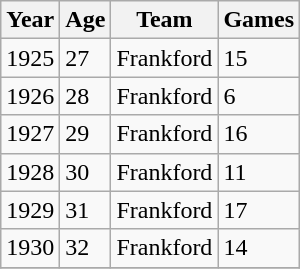<table class="wikitable">
<tr>
<th>Year</th>
<th>Age</th>
<th>Team</th>
<th>Games</th>
</tr>
<tr>
<td>1925</td>
<td>27</td>
<td>Frankford</td>
<td>15</td>
</tr>
<tr>
<td>1926</td>
<td>28</td>
<td>Frankford</td>
<td>6</td>
</tr>
<tr>
<td>1927</td>
<td>29</td>
<td>Frankford</td>
<td>16</td>
</tr>
<tr>
<td>1928</td>
<td>30</td>
<td>Frankford</td>
<td>11</td>
</tr>
<tr>
<td>1929</td>
<td>31</td>
<td>Frankford</td>
<td>17</td>
</tr>
<tr>
<td>1930</td>
<td>32</td>
<td>Frankford</td>
<td>14</td>
</tr>
<tr>
</tr>
</table>
